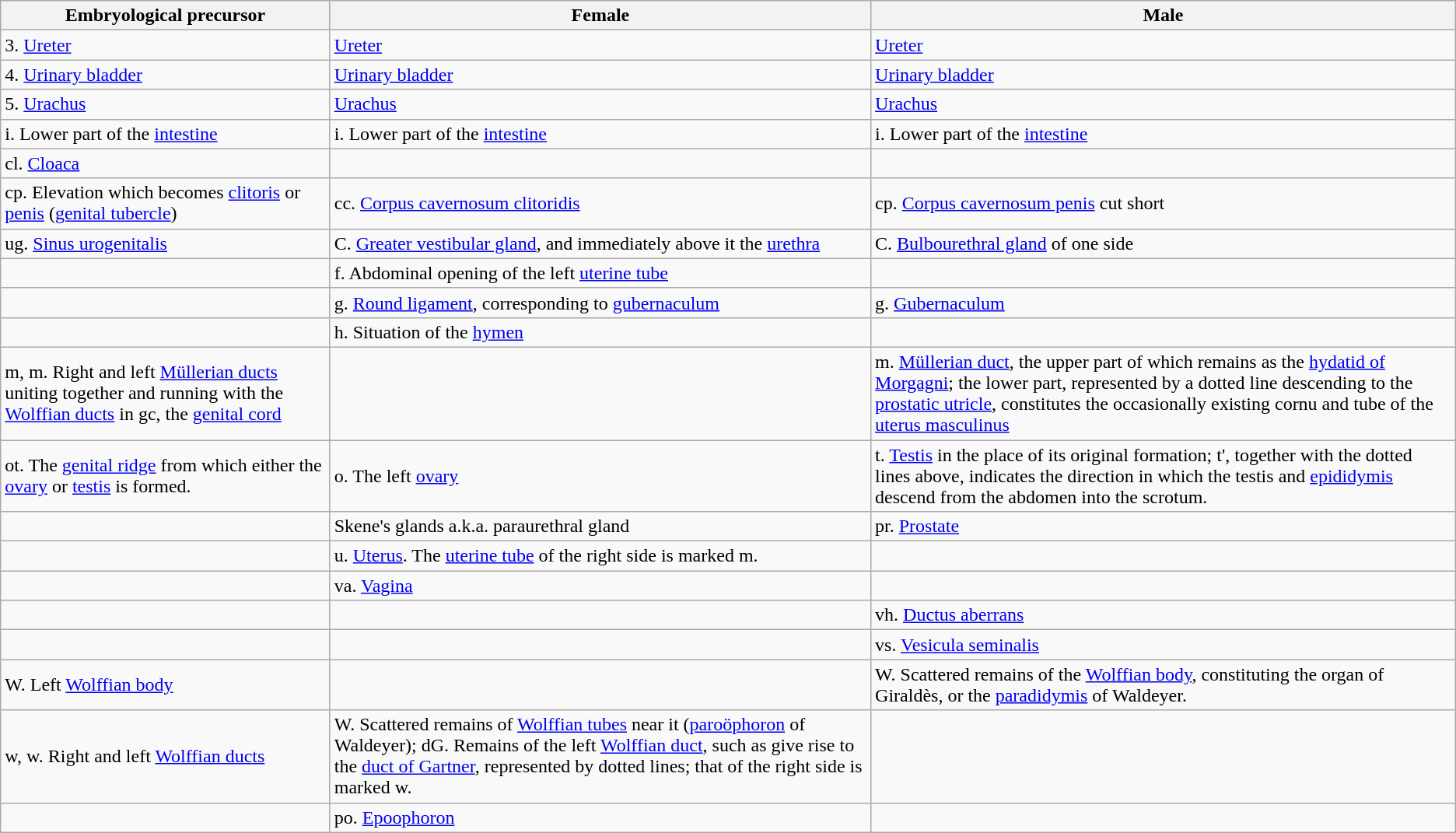<table class="wikitable">
<tr>
<th>Embryological precursor</th>
<th>Female</th>
<th>Male</th>
</tr>
<tr>
<td>3. <a href='#'>Ureter</a></td>
<td><a href='#'>Ureter</a></td>
<td><a href='#'>Ureter</a></td>
</tr>
<tr>
<td>4. <a href='#'>Urinary bladder</a></td>
<td><a href='#'>Urinary bladder</a></td>
<td><a href='#'>Urinary bladder</a></td>
</tr>
<tr>
<td>5. <a href='#'>Urachus</a></td>
<td><a href='#'>Urachus</a></td>
<td><a href='#'>Urachus</a></td>
</tr>
<tr>
<td>i. Lower part of the <a href='#'>intestine</a></td>
<td>i. Lower part of the <a href='#'>intestine</a></td>
<td>i. Lower part of the <a href='#'>intestine</a></td>
</tr>
<tr>
<td>cl. <a href='#'>Cloaca</a></td>
<td></td>
<td></td>
</tr>
<tr>
<td>cp. Elevation which becomes <a href='#'>clitoris</a> or <a href='#'>penis</a> (<a href='#'>genital tubercle</a>)</td>
<td>cc. <a href='#'>Corpus cavernosum clitoridis</a></td>
<td>cp. <a href='#'>Corpus cavernosum penis</a> cut short</td>
</tr>
<tr>
<td>ug. <a href='#'>Sinus urogenitalis</a></td>
<td>C. <a href='#'>Greater vestibular gland</a>, and immediately above it the <a href='#'>urethra</a></td>
<td>C. <a href='#'>Bulbourethral gland</a> of one side</td>
</tr>
<tr>
<td></td>
<td>f. Abdominal opening of the left <a href='#'>uterine tube</a></td>
<td></td>
</tr>
<tr>
<td></td>
<td>g. <a href='#'>Round ligament</a>, corresponding to <a href='#'>gubernaculum</a></td>
<td>g. <a href='#'>Gubernaculum</a></td>
</tr>
<tr>
<td></td>
<td>h. Situation of the <a href='#'>hymen</a></td>
<td></td>
</tr>
<tr>
<td>m, m. Right and left <a href='#'>Müllerian ducts</a> uniting together and running with the <a href='#'>Wolffian ducts</a> in gc, the <a href='#'>genital cord</a></td>
<td></td>
<td>m. <a href='#'>Müllerian duct</a>, the upper part of which remains as the <a href='#'>hydatid of Morgagni</a>; the lower part, represented by a dotted line descending to the <a href='#'>prostatic utricle</a>, constitutes the occasionally existing cornu and tube of the <a href='#'>uterus masculinus</a></td>
</tr>
<tr>
<td>ot. The <a href='#'>genital ridge</a> from which either the <a href='#'>ovary</a> or <a href='#'>testis</a> is formed.</td>
<td>o. The left <a href='#'>ovary</a></td>
<td>t. <a href='#'>Testis</a> in the place of its original formation;   t', together with the dotted lines above, indicates the direction in which the testis and <a href='#'>epididymis</a> descend from the abdomen into the scrotum.</td>
</tr>
<tr>
<td></td>
<td>Skene's glands a.k.a. paraurethral gland</td>
<td>pr. <a href='#'>Prostate</a></td>
</tr>
<tr>
<td></td>
<td>u. <a href='#'>Uterus</a>. The <a href='#'>uterine tube</a> of the right side is marked m.</td>
<td></td>
</tr>
<tr>
<td></td>
<td>va. <a href='#'>Vagina</a></td>
<td></td>
</tr>
<tr>
<td></td>
<td></td>
<td>vh. <a href='#'>Ductus aberrans</a></td>
</tr>
<tr>
<td></td>
<td></td>
<td>vs. <a href='#'>Vesicula seminalis</a></td>
</tr>
<tr>
<td>W. Left <a href='#'>Wolffian body</a></td>
<td></td>
<td>W. Scattered remains of the <a href='#'>Wolffian body</a>, constituting the organ of Giraldès, or the <a href='#'>paradidymis</a> of Waldeyer.</td>
</tr>
<tr>
<td>w, w. Right and left <a href='#'>Wolffian ducts</a></td>
<td>W. Scattered remains of <a href='#'>Wolffian tubes</a> near it (<a href='#'>paroöphoron</a> of Waldeyer); dG. Remains of the left <a href='#'>Wolffian duct</a>, such as give rise to the <a href='#'>duct of Gartner</a>, represented by dotted lines; that of the right side is marked w.</td>
<td></td>
</tr>
<tr>
<td></td>
<td>po. <a href='#'>Epoophoron</a></td>
<td></td>
</tr>
</table>
